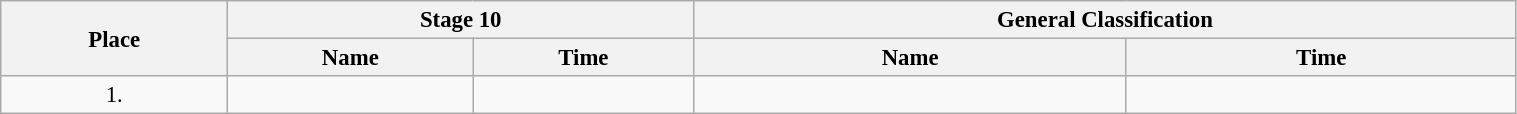<table class="wikitable"  style="font-size:95%; width:80%;">
<tr>
<th rowspan="2">Place</th>
<th colspan="2">Stage 10</th>
<th colspan="2">General Classification</th>
</tr>
<tr>
<th>Name</th>
<th>Time</th>
<th>Name</th>
<th>Time</th>
</tr>
<tr>
<td style="text-align:center;">1.</td>
<td></td>
<td></td>
<td></td>
<td></td>
</tr>
</table>
